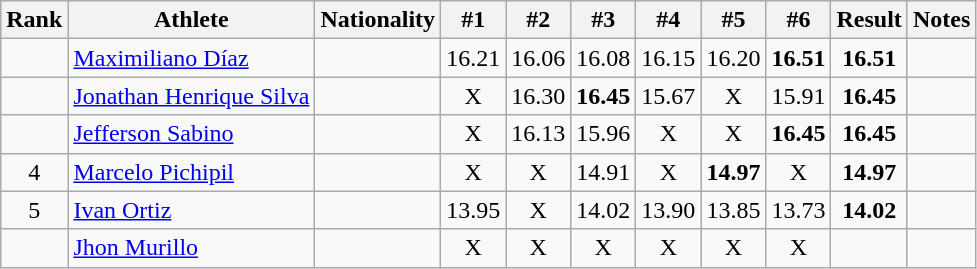<table class="wikitable sortable" style="text-align:center">
<tr>
<th>Rank</th>
<th>Athlete</th>
<th>Nationality</th>
<th>#1</th>
<th>#2</th>
<th>#3</th>
<th>#4</th>
<th>#5</th>
<th>#6</th>
<th>Result</th>
<th>Notes</th>
</tr>
<tr>
<td></td>
<td align=left><a href='#'>Maximiliano Díaz</a></td>
<td align=left></td>
<td>16.21</td>
<td>16.06</td>
<td>16.08</td>
<td>16.15</td>
<td>16.20</td>
<td><strong>16.51</strong></td>
<td><strong>16.51</strong></td>
<td></td>
</tr>
<tr>
<td></td>
<td align=left><a href='#'>Jonathan Henrique Silva</a></td>
<td align=left></td>
<td>X</td>
<td>16.30</td>
<td><strong>16.45</strong></td>
<td>15.67</td>
<td>X</td>
<td>15.91</td>
<td><strong>16.45</strong></td>
<td></td>
</tr>
<tr>
<td></td>
<td align=left><a href='#'>Jefferson Sabino</a></td>
<td align=left></td>
<td>X</td>
<td>16.13</td>
<td>15.96</td>
<td>X</td>
<td>X</td>
<td><strong>16.45</strong></td>
<td><strong>16.45</strong></td>
<td></td>
</tr>
<tr>
<td>4</td>
<td align=left><a href='#'>Marcelo Pichipil</a></td>
<td align=left></td>
<td>X</td>
<td>X</td>
<td>14.91</td>
<td>X</td>
<td><strong>14.97</strong></td>
<td>X</td>
<td><strong>14.97</strong></td>
<td></td>
</tr>
<tr>
<td>5</td>
<td align=left><a href='#'>Ivan Ortiz</a></td>
<td align=left></td>
<td>13.95</td>
<td>X</td>
<td>14.02</td>
<td>13.90</td>
<td>13.85</td>
<td>13.73</td>
<td><strong>14.02</strong></td>
<td></td>
</tr>
<tr>
<td></td>
<td align=left><a href='#'>Jhon Murillo</a></td>
<td align=left></td>
<td>X</td>
<td>X</td>
<td>X</td>
<td>X</td>
<td>X</td>
<td>X</td>
<td><strong></strong></td>
<td></td>
</tr>
</table>
